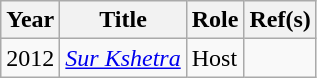<table class="wikitable">
<tr>
<th>Year</th>
<th>Title</th>
<th>Role</th>
<th>Ref(s)</th>
</tr>
<tr>
<td>2012</td>
<td><em><a href='#'>Sur Kshetra</a></em></td>
<td>Host</td>
<td></td>
</tr>
</table>
